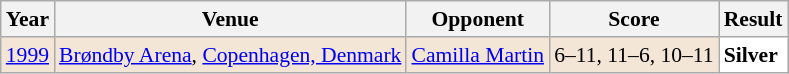<table class="sortable wikitable" style="font-size: 90%;">
<tr>
<th>Year</th>
<th>Venue</th>
<th>Opponent</th>
<th>Score</th>
<th>Result</th>
</tr>
<tr style="background:#F3E6D7">
<td align="center"><a href='#'>1999</a></td>
<td align="left"><a href='#'>Brøndby Arena</a>, <a href='#'>Copenhagen, Denmark</a></td>
<td align="left"> <a href='#'>Camilla Martin</a></td>
<td align="left">6–11, 11–6, 10–11</td>
<td style="text-align:left; background:white"> <strong>Silver</strong></td>
</tr>
</table>
